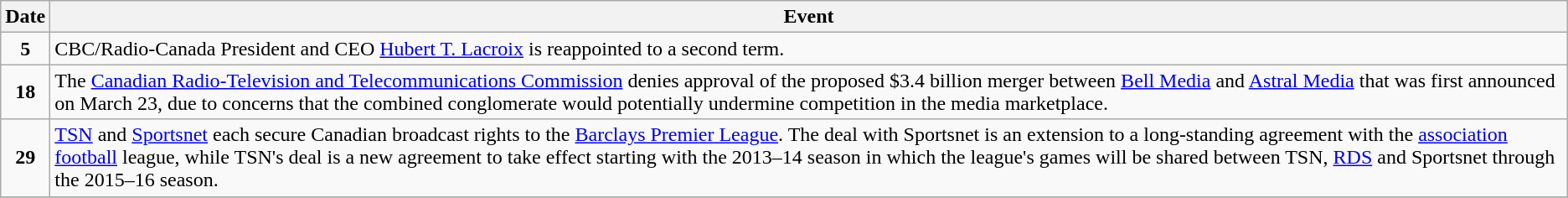<table class="wikitable">
<tr>
<th>Date</th>
<th>Event</th>
</tr>
<tr>
<td style="text-align:center;"><strong>5</strong></td>
<td>CBC/Radio-Canada President and CEO <a href='#'>Hubert T. Lacroix</a> is reappointed to a second term.</td>
</tr>
<tr>
<td style="text-align:center;"><strong>18</strong></td>
<td>The <a href='#'>Canadian Radio-Television and Telecommunications Commission</a> denies approval of the proposed $3.4 billion merger between <a href='#'>Bell Media</a> and <a href='#'>Astral Media</a> that was first announced on March 23, due to concerns that the combined conglomerate would potentially undermine competition in the media marketplace.</td>
</tr>
<tr>
<td style="text-align:center;"><strong>29</strong></td>
<td><a href='#'>TSN</a> and <a href='#'>Sportsnet</a> each secure Canadian broadcast rights to the <a href='#'>Barclays Premier League</a>. The deal with Sportsnet is an extension to a long-standing agreement with the <a href='#'>association football</a> league, while TSN's deal is a new agreement to take effect starting with the 2013–14 season in which the league's games will be shared between TSN, <a href='#'>RDS</a> and Sportsnet through the 2015–16 season.</td>
</tr>
<tr>
</tr>
</table>
